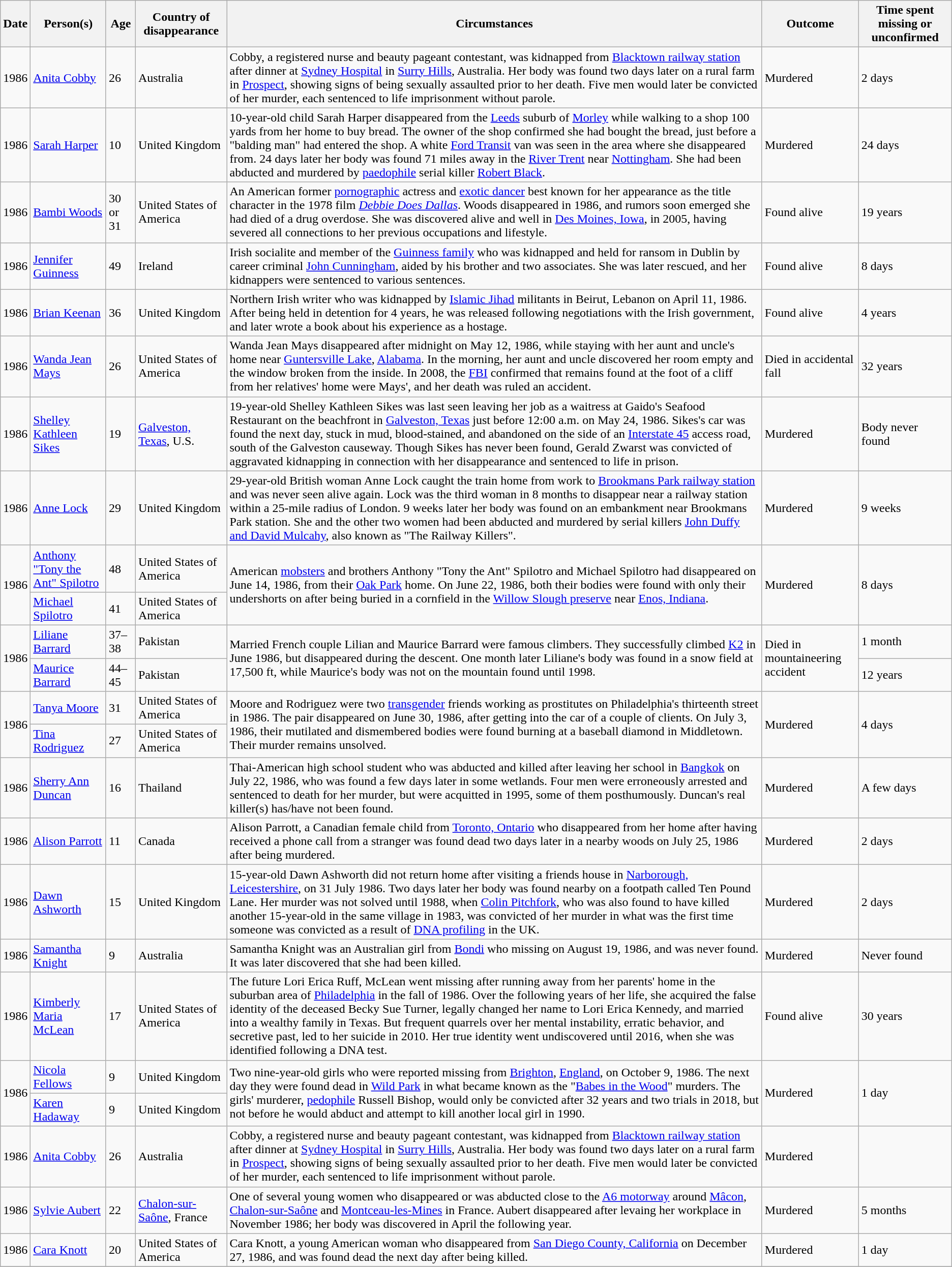<table class="wikitable sortable zebra">
<tr>
<th data-sort-type="isoDate">Date</th>
<th data-sort-type="text">Person(s)</th>
<th data-sort-type="text">Age</th>
<th>Country of disappearance</th>
<th class="unsortable">Circumstances</th>
<th data-sort-type="text">Outcome</th>
<th data-sort-type="value">Time spent missing or unconfirmed</th>
</tr>
<tr>
<td data-sort-value="1986-02-02">1986</td>
<td><a href='#'>Anita Cobby</a></td>
<td>26</td>
<td>Australia</td>
<td>Cobby, a registered nurse and beauty pageant contestant, was kidnapped from <a href='#'>Blacktown railway station</a> after dinner at <a href='#'>Sydney Hospital</a> in <a href='#'>Surry Hills</a>, Australia. Her body was found two days later on a rural farm in <a href='#'>Prospect</a>, showing signs of being sexually assaulted prior to her death. Five men would later be convicted of her murder, each sentenced to life imprisonment without parole.</td>
<td>Murdered</td>
<td data-sort-value="1986-02-02">2 days</td>
</tr>
<tr>
<td>1986</td>
<td><a href='#'>Sarah Harper</a></td>
<td>10</td>
<td>United Kingdom</td>
<td>10-year-old child Sarah Harper disappeared from the <a href='#'>Leeds</a> suburb of <a href='#'>Morley</a> while walking to a shop 100 yards from her home to buy bread. The owner of the shop confirmed she had bought the bread, just before a "balding man" had entered the shop. A white <a href='#'>Ford Transit</a> van was seen in the area where she disappeared from. 24 days later her body was found 71 miles away in the <a href='#'>River Trent</a> near <a href='#'>Nottingham</a>. She had been abducted and murdered by <a href='#'>paedophile</a> serial killer <a href='#'>Robert Black</a>.</td>
<td>Murdered</td>
<td>24 days</td>
</tr>
<tr>
<td>1986</td>
<td><a href='#'>Bambi Woods</a></td>
<td>30 or 31</td>
<td>United States of America</td>
<td>An American former <a href='#'>pornographic</a> actress and <a href='#'>exotic dancer</a> best known for her appearance as the title character in the 1978 film <em><a href='#'>Debbie Does Dallas</a></em>. Woods disappeared in 1986, and rumors soon emerged she had died of a drug overdose. She was discovered alive and well in <a href='#'>Des Moines, Iowa</a>, in 2005, having severed all connections to her previous occupations and lifestyle.</td>
<td>Found alive</td>
<td>19 years</td>
</tr>
<tr>
<td>1986</td>
<td><a href='#'>Jennifer Guinness</a></td>
<td>49</td>
<td>Ireland</td>
<td>Irish socialite and member of the <a href='#'>Guinness family</a> who was kidnapped and held for ransom in Dublin by career criminal <a href='#'>John Cunningham</a>, aided by his brother and two associates. She was later rescued, and her kidnappers were sentenced to various sentences.</td>
<td>Found alive</td>
<td>8 days</td>
</tr>
<tr>
<td>1986</td>
<td><a href='#'>Brian Keenan</a></td>
<td>36</td>
<td>United Kingdom</td>
<td>Northern Irish writer who was kidnapped by <a href='#'>Islamic Jihad</a> militants in Beirut, Lebanon on April 11, 1986. After being held in detention for 4 years, he was released following negotiations with the Irish government, and later wrote a book about his experience as a hostage.</td>
<td>Found alive</td>
<td>4 years</td>
</tr>
<tr>
<td data-sort-value="1986-05-12">1986</td>
<td><a href='#'>Wanda Jean Mays</a></td>
<td>26</td>
<td>United States of America</td>
<td>Wanda Jean Mays disappeared after midnight on May 12, 1986, while staying with her aunt and uncle's home near <a href='#'>Guntersville Lake</a>, <a href='#'>Alabama</a>. In the morning, her aunt and uncle discovered her room empty and the window broken from the inside. In 2008, the <a href='#'>FBI</a> confirmed that remains found at the foot of a cliff  from her relatives' home were Mays', and her death was ruled an accident.</td>
<td>Died in accidental fall</td>
<td data-sort-value="11680">32 years</td>
</tr>
<tr>
<td data-sort-value="1986-05-24">1986</td>
<td><a href='#'>Shelley Kathleen Sikes</a></td>
<td data-sort-value="019">19</td>
<td><a href='#'>Galveston, Texas</a>, U.S.</td>
<td>19-year-old Shelley Kathleen Sikes was last seen leaving her job as a waitress at Gaido's Seafood Restaurant on the beachfront in <a href='#'>Galveston, Texas</a> just before 12:00 a.m. on May 24, 1986. Sikes's car was found the next day, stuck in mud, blood-stained, and abandoned on the side of an <a href='#'>Interstate 45</a> access road, south of the Galveston causeway. Though Sikes has never been found, Gerald Zwarst was convicted of aggravated kidnapping in connection with her disappearance and sentenced to life in prison.</td>
<td>Murdered</td>
<td>Body never found</td>
</tr>
<tr>
<td>1986</td>
<td><a href='#'>Anne Lock</a></td>
<td>29</td>
<td>United Kingdom</td>
<td>29-year-old British woman Anne Lock caught the train home from work to <a href='#'>Brookmans Park railway station</a> and was never seen alive again. Lock was the third woman in 8 months to disappear near a railway station within a 25-mile radius of London. 9 weeks later her body was found on an embankment near Brookmans Park station. She and the other two women had been abducted and murdered by serial killers <a href='#'>John Duffy and David Mulcahy</a>, also known as "The Railway Killers".</td>
<td>Murdered</td>
<td>9 weeks</td>
</tr>
<tr>
<td rowspan="2">1986</td>
<td><a href='#'>Anthony "Tony the Ant" Spilotro</a></td>
<td>48</td>
<td>United States of America</td>
<td rowspan="2">American <a href='#'>mobsters</a> and brothers Anthony "Tony the Ant" Spilotro and Michael Spilotro had disappeared on June 14, 1986, from their <a href='#'>Oak Park</a> home. On June 22, 1986, both their bodies were found with only their undershorts on after being buried in a cornfield in the <a href='#'>Willow Slough preserve</a> near <a href='#'>Enos, Indiana</a>.</td>
<td rowspan="2">Murdered</td>
<td rowspan="2" data-sort-value="11680">8 days</td>
</tr>
<tr>
<td><a href='#'>Michael Spilotro</a></td>
<td>41</td>
<td>United States of America</td>
</tr>
<tr>
<td rowspan="2">1986</td>
<td><a href='#'>Liliane Barrard</a></td>
<td>37–38</td>
<td>Pakistan</td>
<td rowspan="2">Married French couple Lilian and Maurice Barrard were famous climbers. They successfully climbed <a href='#'>K2</a> in June 1986, but disappeared during the descent. One month later Liliane's body was found in a snow field at 17,500 ft, while Maurice's body was not on the mountain found until 1998.</td>
<td rowspan="2">Died in mountaineering accident</td>
<td>1 month</td>
</tr>
<tr>
<td><a href='#'>Maurice Barrard</a></td>
<td>44–45</td>
<td>Pakistan</td>
<td>12 years</td>
</tr>
<tr>
<td rowspan="2">1986</td>
<td><a href='#'>Tanya Moore</a></td>
<td>31</td>
<td>United States of America</td>
<td rowspan="2">Moore and Rodriguez were two <a href='#'>transgender</a> friends working as prostitutes on Philadelphia's thirteenth street in 1986. The pair disappeared on June 30, 1986, after getting into the car of a couple of clients. On July 3, 1986, their mutilated and dismembered bodies were found burning at a baseball diamond in Middletown. Their murder remains unsolved.</td>
<td rowspan="2">Murdered</td>
<td rowspan="2">4 days</td>
</tr>
<tr>
<td><a href='#'>Tina Rodriguez</a></td>
<td>27</td>
<td>United States of America</td>
</tr>
<tr>
<td>1986</td>
<td><a href='#'>Sherry Ann Duncan</a></td>
<td>16</td>
<td>Thailand</td>
<td>Thai-American high school student who was abducted and killed after leaving her school in <a href='#'>Bangkok</a> on July 22, 1986, who was found a few days later in some wetlands. Four men were erroneously arrested and sentenced to death for her murder, but were acquitted in 1995, some of them posthumously. Duncan's real killer(s) has/have not been found.</td>
<td>Murdered</td>
<td>A few days</td>
</tr>
<tr>
<td>1986</td>
<td><a href='#'>Alison Parrott</a></td>
<td>11</td>
<td>Canada</td>
<td>Alison Parrott, a Canadian female child from <a href='#'>Toronto, Ontario</a> who disappeared from her home after having received a phone call from a stranger was found dead two days later in a nearby woods on July 25, 1986 after being murdered.</td>
<td>Murdered</td>
<td>2 days</td>
</tr>
<tr>
<td>1986</td>
<td><a href='#'>Dawn Ashworth</a></td>
<td>15</td>
<td>United Kingdom</td>
<td>15-year-old Dawn Ashworth did not return home after visiting a friends house in <a href='#'>Narborough, Leicestershire</a>, on 31 July 1986. Two days later her body was found nearby on a footpath called Ten Pound Lane. Her murder was not solved until 1988, when <a href='#'>Colin Pitchfork</a>, who was also found to have killed another 15-year-old in the same village in 1983, was convicted of her murder in what was the first time someone was convicted as a result of <a href='#'>DNA profiling</a> in the UK.</td>
<td>Murdered</td>
<td>2 days</td>
</tr>
<tr>
<td>1986</td>
<td><a href='#'>Samantha Knight</a></td>
<td>9</td>
<td>Australia</td>
<td>Samantha Knight was an Australian girl from <a href='#'>Bondi</a> who missing on August 19, 1986, and was never found. It was later discovered that she had been killed.</td>
<td>Murdered</td>
<td>Never found</td>
</tr>
<tr>
<td>1986</td>
<td><a href='#'>Kimberly Maria McLean</a></td>
<td>17</td>
<td>United States of America</td>
<td>The future Lori Erica Ruff, McLean went missing after running away from her parents' home in the suburban area of <a href='#'>Philadelphia</a> in the fall of 1986. Over the following years of her life, she acquired the false identity of the deceased Becky Sue Turner, legally changed her name to Lori Erica Kennedy, and married into a wealthy family in Texas. But frequent quarrels over her mental instability, erratic behavior, and secretive past, led to her suicide in 2010. Her true identity went undiscovered until 2016, when she was identified following a DNA test.</td>
<td>Found alive</td>
<td>30 years</td>
</tr>
<tr>
<td rowspan="2">1986</td>
<td><a href='#'>Nicola Fellows</a></td>
<td>9</td>
<td>United Kingdom</td>
<td rowspan="2">Two nine-year-old girls who were reported missing from <a href='#'>Brighton</a>, <a href='#'>England</a>, on October 9, 1986. The next day they were found dead in <a href='#'>Wild Park</a> in what became known as the "<a href='#'>Babes in the Wood</a>" murders. The girls' murderer, <a href='#'>pedophile</a> Russell Bishop, would only be convicted after 32 years and two trials in 2018, but not before he would abduct and attempt to kill another local girl in 1990.</td>
<td rowspan="2">Murdered</td>
<td rowspan="2">1 day</td>
</tr>
<tr>
<td><a href='#'>Karen Hadaway</a></td>
<td>9</td>
<td>United Kingdom</td>
</tr>
<tr>
<td data-sort-value="1986-02-02">1986</td>
<td><a href='#'>Anita Cobby</a></td>
<td>26</td>
<td>Australia</td>
<td>Cobby, a registered nurse and beauty pageant contestant, was kidnapped from <a href='#'>Blacktown railway station</a> after dinner at <a href='#'>Sydney Hospital</a> in <a href='#'>Surry Hills</a>, Australia. Her body was found two days later on a rural farm in <a href='#'>Prospect</a>, showing signs of being sexually assaulted prior to her death. Five men would later be convicted of her murder, each sentenced to life imprisonment without parole.</td>
<td>Murdered</td>
</tr>
<tr>
<td>1986</td>
<td><a href='#'>Sylvie Aubert</a></td>
<td>22</td>
<td><a href='#'>Chalon-sur-Saône</a>, France</td>
<td>One of several young women who disappeared or was abducted close to the <a href='#'>A6 motorway</a> around <a href='#'>Mâcon</a>, <a href='#'>Chalon-sur-Saône</a> and <a href='#'>Montceau-les-Mines</a> in France. Aubert disappeared after levaing her workplace in November 1986; her body was discovered in April the following year.</td>
<td>Murdered</td>
<td>5 months</td>
</tr>
<tr>
<td>1986</td>
<td><a href='#'>Cara Knott</a></td>
<td>20</td>
<td>United States of America</td>
<td>Cara Knott, a young American woman who disappeared from <a href='#'>San Diego County, California</a> on December 27, 1986, and was found dead the next day after being killed.</td>
<td>Murdered</td>
<td>1 day</td>
</tr>
<tr>
</tr>
</table>
